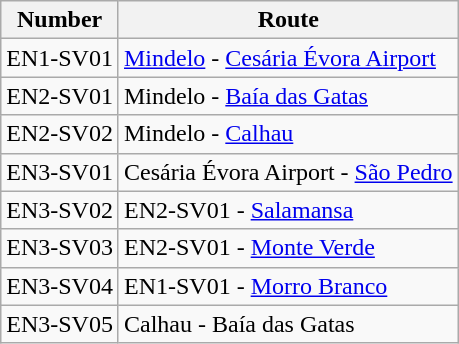<table class="wikitable">
<tr>
<th>Number</th>
<th>Route</th>
</tr>
<tr>
<td>EN1-SV01</td>
<td><a href='#'>Mindelo</a> - <a href='#'>Cesária Évora Airport</a></td>
</tr>
<tr>
<td>EN2-SV01</td>
<td>Mindelo - <a href='#'>Baía das Gatas</a></td>
</tr>
<tr>
<td>EN2-SV02</td>
<td>Mindelo - <a href='#'>Calhau</a></td>
</tr>
<tr>
<td>EN3-SV01</td>
<td>Cesária Évora Airport - <a href='#'>São Pedro</a></td>
</tr>
<tr>
<td>EN3-SV02</td>
<td>EN2-SV01 - <a href='#'>Salamansa</a></td>
</tr>
<tr>
<td>EN3-SV03</td>
<td>EN2-SV01 - <a href='#'>Monte Verde</a></td>
</tr>
<tr>
<td>EN3-SV04</td>
<td>EN1-SV01 - <a href='#'>Morro Branco</a></td>
</tr>
<tr>
<td>EN3-SV05</td>
<td>Calhau - Baía das Gatas</td>
</tr>
</table>
